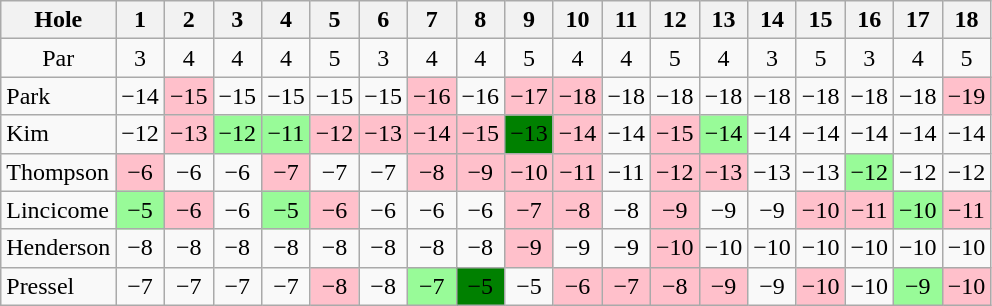<table class="wikitable" style="text-align:center">
<tr>
<th>Hole</th>
<th>1</th>
<th>2</th>
<th>3</th>
<th>4</th>
<th>5</th>
<th>6</th>
<th>7</th>
<th>8</th>
<th>9</th>
<th>10</th>
<th>11</th>
<th>12</th>
<th>13</th>
<th>14</th>
<th>15</th>
<th>16</th>
<th>17</th>
<th>18</th>
</tr>
<tr>
<td>Par</td>
<td>3</td>
<td>4</td>
<td>4</td>
<td>4</td>
<td>5</td>
<td>3</td>
<td>4</td>
<td>4</td>
<td>5</td>
<td>4</td>
<td>4</td>
<td>5</td>
<td>4</td>
<td>3</td>
<td>5</td>
<td>3</td>
<td>4</td>
<td>5</td>
</tr>
<tr>
<td align=left> Park</td>
<td>−14</td>
<td style="background: Pink;">−15</td>
<td>−15</td>
<td>−15</td>
<td>−15</td>
<td>−15</td>
<td style="background: Pink;">−16</td>
<td>−16</td>
<td style="background: Pink;">−17</td>
<td style="background: Pink;">−18</td>
<td>−18</td>
<td>−18</td>
<td>−18</td>
<td>−18</td>
<td>−18</td>
<td>−18</td>
<td>−18</td>
<td style="background: Pink;">−19</td>
</tr>
<tr>
<td align=left> Kim</td>
<td>−12</td>
<td style="background: Pink;">−13</td>
<td style="background: PaleGreen;">−12</td>
<td style="background: PaleGreen;">−11</td>
<td style="background: Pink;">−12</td>
<td style="background: Pink;">−13</td>
<td style="background: Pink;">−14</td>
<td style="background: Pink;">−15</td>
<td style="background: Green;">−13</td>
<td style="background: Pink;">−14</td>
<td>−14</td>
<td style="background: Pink;">−15</td>
<td style="background: PaleGreen;">−14</td>
<td>−14</td>
<td>−14</td>
<td>−14</td>
<td>−14</td>
<td>−14</td>
</tr>
<tr>
<td align=left> Thompson</td>
<td style="background: Pink;">−6</td>
<td>−6</td>
<td>−6</td>
<td style="background: Pink;">−7</td>
<td>−7</td>
<td>−7</td>
<td style="background: Pink;">−8</td>
<td style="background: Pink;">−9</td>
<td style="background: Pink;">−10</td>
<td style="background: Pink;">−11</td>
<td>−11</td>
<td style="background: Pink;">−12</td>
<td style="background: Pink;">−13</td>
<td>−13</td>
<td>−13</td>
<td style="background: PaleGreen;">−12</td>
<td>−12</td>
<td>−12</td>
</tr>
<tr>
<td align=left> Lincicome</td>
<td style="background: PaleGreen;">−5</td>
<td style="background: Pink;">−6</td>
<td>−6</td>
<td style="background: PaleGreen;">−5</td>
<td style="background: Pink;">−6</td>
<td>−6</td>
<td>−6</td>
<td>−6</td>
<td style="background: Pink;">−7</td>
<td style="background: Pink;">−8</td>
<td>−8</td>
<td style="background: Pink;">−9</td>
<td>−9</td>
<td>−9</td>
<td style="background: Pink;">−10</td>
<td style="background: Pink;">−11</td>
<td style="background: PaleGreen;">−10</td>
<td style="background: Pink;">−11</td>
</tr>
<tr>
<td align=left> Henderson</td>
<td>−8</td>
<td>−8</td>
<td>−8</td>
<td>−8</td>
<td>−8</td>
<td>−8</td>
<td>−8</td>
<td>−8</td>
<td style="background: Pink;">−9</td>
<td>−9</td>
<td>−9</td>
<td style="background: Pink;">−10</td>
<td>−10</td>
<td>−10</td>
<td>−10</td>
<td>−10</td>
<td>−10</td>
<td>−10</td>
</tr>
<tr>
<td align=left> Pressel</td>
<td>−7</td>
<td>−7</td>
<td>−7</td>
<td>−7</td>
<td style="background: Pink;">−8</td>
<td>−8</td>
<td style="background: PaleGreen;">−7</td>
<td style="background: Green;">−5</td>
<td>−5</td>
<td style="background: Pink;">−6</td>
<td style="background: Pink;">−7</td>
<td style="background: Pink;">−8</td>
<td style="background: Pink;">−9</td>
<td>−9</td>
<td style="background: Pink;">−10</td>
<td>−10</td>
<td style="background: PaleGreen;">−9</td>
<td style="background: Pink;">−10</td>
</tr>
</table>
